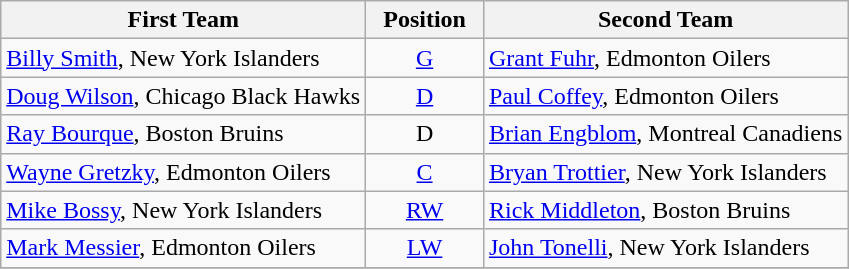<table class="wikitable">
<tr>
<th>First Team</th>
<th>  Position  </th>
<th>Second Team</th>
</tr>
<tr>
<td><a href='#'>Billy Smith</a>, New York Islanders</td>
<td align=center><a href='#'>G</a></td>
<td><a href='#'>Grant Fuhr</a>, Edmonton Oilers</td>
</tr>
<tr>
<td><a href='#'>Doug Wilson</a>, Chicago Black Hawks</td>
<td align=center><a href='#'>D</a></td>
<td><a href='#'>Paul Coffey</a>, Edmonton Oilers</td>
</tr>
<tr>
<td><a href='#'>Ray Bourque</a>, Boston Bruins</td>
<td align=center>D</td>
<td><a href='#'>Brian Engblom</a>, Montreal Canadiens</td>
</tr>
<tr>
<td><a href='#'>Wayne Gretzky</a>, Edmonton Oilers</td>
<td align=center><a href='#'>C</a></td>
<td><a href='#'>Bryan Trottier</a>, New York Islanders</td>
</tr>
<tr>
<td><a href='#'>Mike Bossy</a>, New York Islanders</td>
<td align=center><a href='#'>RW</a></td>
<td><a href='#'>Rick Middleton</a>, Boston Bruins</td>
</tr>
<tr>
<td><a href='#'>Mark Messier</a>, Edmonton Oilers</td>
<td align=center><a href='#'>LW</a></td>
<td><a href='#'>John Tonelli</a>, New York Islanders</td>
</tr>
<tr>
</tr>
</table>
